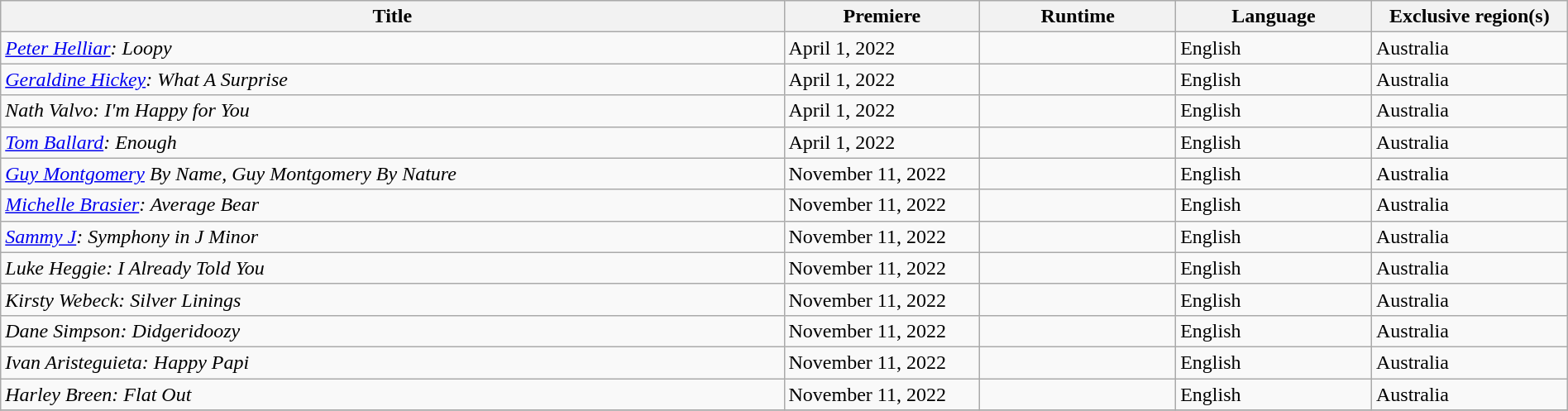<table class="wikitable sortable" style="width:100%;">
<tr>
<th style="width:40%;">Title</th>
<th style="width:10%;">Premiere</th>
<th style="width:10%;">Runtime</th>
<th style="width:10%;">Language</th>
<th style="width:10%;">Exclusive region(s)</th>
</tr>
<tr>
<td><em><a href='#'>Peter Helliar</a>: Loopy</em></td>
<td>April 1, 2022</td>
<td></td>
<td>English</td>
<td>Australia</td>
</tr>
<tr>
<td><em><a href='#'>Geraldine Hickey</a>: What A Surprise</em></td>
<td>April 1, 2022</td>
<td></td>
<td>English</td>
<td>Australia</td>
</tr>
<tr>
<td><em>Nath Valvo: I'm Happy for You</em></td>
<td>April 1, 2022</td>
<td></td>
<td>English</td>
<td>Australia</td>
</tr>
<tr>
<td><em><a href='#'>Tom Ballard</a>: Enough</em></td>
<td>April 1, 2022</td>
<td></td>
<td>English</td>
<td>Australia</td>
</tr>
<tr>
<td><em><a href='#'>Guy Montgomery</a> By Name, Guy Montgomery By Nature</em></td>
<td>November 11, 2022</td>
<td></td>
<td>English</td>
<td>Australia</td>
</tr>
<tr>
<td><em><a href='#'>Michelle Brasier</a>: Average Bear</em></td>
<td>November 11, 2022</td>
<td></td>
<td>English</td>
<td>Australia</td>
</tr>
<tr>
<td><em><a href='#'>Sammy J</a>: Symphony in J Minor</em></td>
<td>November 11, 2022</td>
<td></td>
<td>English</td>
<td>Australia</td>
</tr>
<tr>
<td><em>Luke Heggie: I Already Told You</em></td>
<td>November 11, 2022</td>
<td></td>
<td>English</td>
<td>Australia</td>
</tr>
<tr>
<td><em>Kirsty Webeck: Silver Linings</em></td>
<td>November 11, 2022</td>
<td></td>
<td>English</td>
<td>Australia</td>
</tr>
<tr>
<td><em>Dane Simpson: Didgeridoozy</em></td>
<td>November 11, 2022</td>
<td></td>
<td>English</td>
<td>Australia</td>
</tr>
<tr>
<td><em>Ivan Aristeguieta: Happy Papi</em></td>
<td>November 11, 2022</td>
<td></td>
<td>English</td>
<td>Australia</td>
</tr>
<tr>
<td><em>Harley Breen: Flat Out</em></td>
<td>November 11, 2022</td>
<td></td>
<td>English</td>
<td>Australia</td>
</tr>
<tr>
</tr>
</table>
